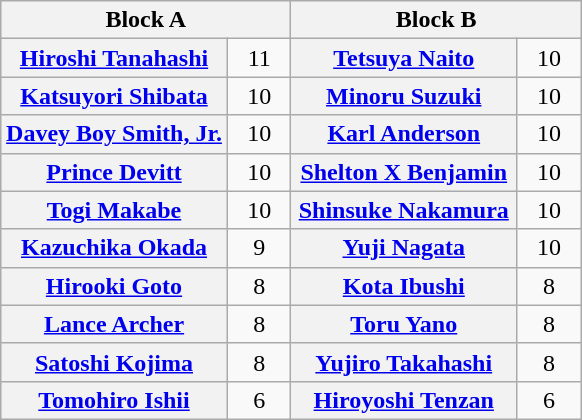<table class="wikitable" style="margin: 1em auto 1em auto;text-align:center">
<tr>
<th colspan="2" style="width:50%">Block A</th>
<th colspan="2" style="width:50%">Block B</th>
</tr>
<tr>
<th><a href='#'>Hiroshi Tanahashi</a></th>
<td style="width:35px">11</td>
<th><a href='#'>Tetsuya Naito</a></th>
<td style="width:35px">10</td>
</tr>
<tr>
<th><a href='#'>Katsuyori Shibata</a></th>
<td>10</td>
<th><a href='#'>Minoru Suzuki</a></th>
<td>10</td>
</tr>
<tr>
<th><a href='#'>Davey Boy Smith, Jr.</a></th>
<td>10</td>
<th><a href='#'>Karl Anderson</a></th>
<td>10</td>
</tr>
<tr>
<th><a href='#'>Prince Devitt</a></th>
<td>10</td>
<th><a href='#'>Shelton X Benjamin</a></th>
<td>10</td>
</tr>
<tr>
<th><a href='#'>Togi Makabe</a></th>
<td>10</td>
<th><a href='#'>Shinsuke Nakamura</a></th>
<td>10</td>
</tr>
<tr>
<th><a href='#'>Kazuchika Okada</a></th>
<td>9</td>
<th><a href='#'>Yuji Nagata</a></th>
<td>10</td>
</tr>
<tr>
<th><a href='#'>Hirooki Goto</a></th>
<td>8</td>
<th><a href='#'>Kota Ibushi</a></th>
<td>8</td>
</tr>
<tr>
<th><a href='#'>Lance Archer</a></th>
<td>8</td>
<th><a href='#'>Toru Yano</a></th>
<td>8</td>
</tr>
<tr>
<th><a href='#'>Satoshi Kojima</a></th>
<td>8</td>
<th><a href='#'>Yujiro Takahashi</a></th>
<td>8</td>
</tr>
<tr>
<th><a href='#'>Tomohiro Ishii</a></th>
<td>6</td>
<th><a href='#'>Hiroyoshi Tenzan</a></th>
<td>6</td>
</tr>
</table>
